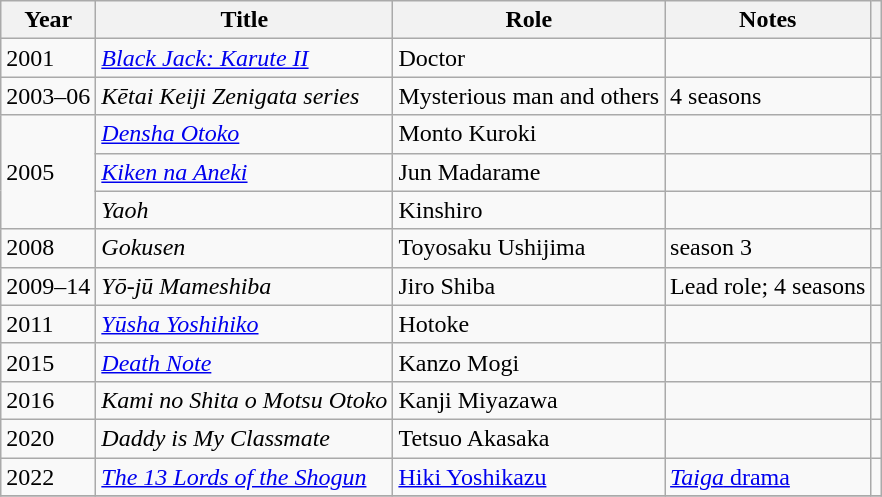<table class="wikitable">
<tr>
<th>Year</th>
<th>Title</th>
<th>Role</th>
<th>Notes</th>
<th></th>
</tr>
<tr>
<td>2001</td>
<td><em><a href='#'>Black Jack: Karute II</a></em></td>
<td>Doctor</td>
<td></td>
<td></td>
</tr>
<tr>
<td>2003–06</td>
<td><em>Kētai Keiji Zenigata series</em></td>
<td>Mysterious man and others</td>
<td>4 seasons</td>
<td></td>
</tr>
<tr>
<td rowspan=3>2005</td>
<td><em><a href='#'>Densha Otoko</a></em></td>
<td>Monto Kuroki</td>
<td></td>
<td></td>
</tr>
<tr>
<td><em><a href='#'>Kiken na Aneki</a></em></td>
<td>Jun Madarame</td>
<td></td>
<td></td>
</tr>
<tr>
<td><em>Yaoh</em></td>
<td>Kinshiro</td>
<td></td>
<td></td>
</tr>
<tr>
<td>2008</td>
<td><em>Gokusen</em></td>
<td>Toyosaku Ushijima</td>
<td>season 3</td>
<td></td>
</tr>
<tr>
<td>2009–14</td>
<td><em>Yō-jū Mameshiba</em></td>
<td>Jiro Shiba</td>
<td>Lead role; 4 seasons</td>
<td></td>
</tr>
<tr>
<td>2011</td>
<td><em><a href='#'>Yūsha Yoshihiko</a></em></td>
<td>Hotoke</td>
<td></td>
<td></td>
</tr>
<tr>
<td>2015</td>
<td><em><a href='#'>Death Note</a></em></td>
<td>Kanzo Mogi</td>
<td></td>
<td></td>
</tr>
<tr>
<td>2016</td>
<td><em>Kami no Shita o Motsu Otoko</em></td>
<td>Kanji Miyazawa</td>
<td></td>
<td></td>
</tr>
<tr>
<td>2020</td>
<td><em>Daddy is My Classmate</em></td>
<td>Tetsuo Akasaka</td>
<td></td>
<td></td>
</tr>
<tr>
<td>2022</td>
<td><em><a href='#'>The 13 Lords of the Shogun</a></em></td>
<td><a href='#'>Hiki Yoshikazu</a></td>
<td><a href='#'><em>Taiga</em> drama</a></td>
<td></td>
</tr>
<tr>
</tr>
</table>
